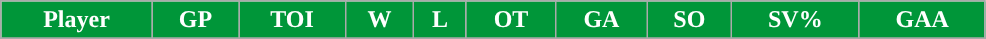<table class="wikitable sortable" width = "52%">
<tr>
<th style="color:white; background:#009639; ">Player</th>
<th style="color:white; background:#009639; ">GP</th>
<th style="color:white; background:#009639; ">TOI</th>
<th style="color:white; background:#009639; ">W</th>
<th style="color:white; background:#009639; ">L</th>
<th style="color:white; background:#009639; ">OT</th>
<th style="color:white; background:#009639; ">GA</th>
<th style="color:white; background:#009639; ">SO</th>
<th style="color:white; background:#009639; ">SV%</th>
<th style="color:white; background:#009639; ">GAA</th>
</tr>
<tr align = center>
</tr>
</table>
